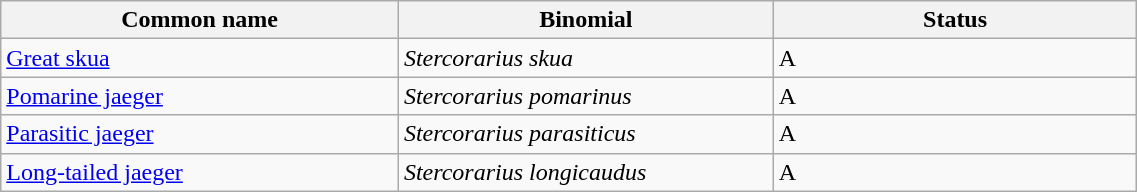<table width=60% class="wikitable">
<tr>
<th width=35%>Common name</th>
<th width=33%>Binomial</th>
<th width=32%>Status</th>
</tr>
<tr>
<td><a href='#'>Great skua</a></td>
<td><em>Stercorarius skua</em></td>
<td>A</td>
</tr>
<tr>
<td><a href='#'>Pomarine jaeger</a></td>
<td><em>Stercorarius pomarinus</em></td>
<td>A</td>
</tr>
<tr>
<td><a href='#'>Parasitic jaeger</a></td>
<td><em>Stercorarius parasiticus</em></td>
<td>A</td>
</tr>
<tr>
<td><a href='#'>Long-tailed jaeger</a></td>
<td><em>Stercorarius longicaudus</em></td>
<td>A</td>
</tr>
</table>
